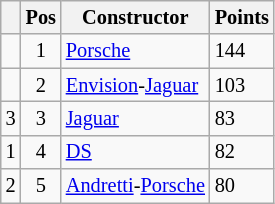<table class="wikitable" style="font-size: 85%;">
<tr>
<th></th>
<th>Pos</th>
<th>Constructor</th>
<th>Points</th>
</tr>
<tr>
<td align="left"></td>
<td align="center">1</td>
<td> <a href='#'>Porsche</a></td>
<td align="left">144</td>
</tr>
<tr>
<td align="left"></td>
<td align="center">2</td>
<td> <a href='#'>Envision</a>-<a href='#'>Jaguar</a></td>
<td align="left">103</td>
</tr>
<tr>
<td align="left"> 3</td>
<td align="center">3</td>
<td> <a href='#'>Jaguar</a></td>
<td align="left">83</td>
</tr>
<tr>
<td align="left"> 1</td>
<td align="center">4</td>
<td> <a href='#'>DS</a></td>
<td align="left">82</td>
</tr>
<tr>
<td align="left"> 2</td>
<td align="center">5</td>
<td> <a href='#'>Andretti</a>-<a href='#'>Porsche</a></td>
<td align="left">80</td>
</tr>
</table>
